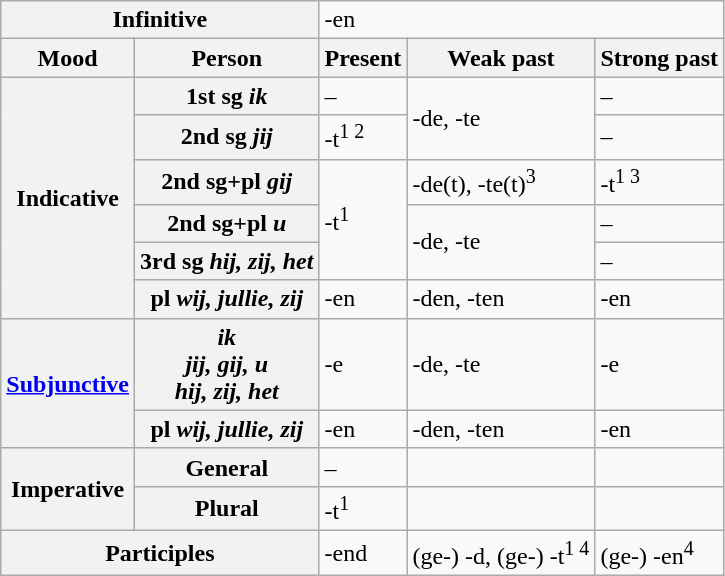<table class="wikitable">
<tr>
<th colspan="2">Infinitive</th>
<td colspan="3">-en</td>
</tr>
<tr>
<th>Mood</th>
<th>Person</th>
<th>Present</th>
<th>Weak past</th>
<th>Strong past</th>
</tr>
<tr>
<th rowspan="6">Indicative</th>
<th>1st sg <em>ik</em></th>
<td>–</td>
<td rowspan="2">-de, -te</td>
<td>–</td>
</tr>
<tr>
<th>2nd sg <em>jij</em></th>
<td>-t<sup>1 2</sup></td>
<td>–</td>
</tr>
<tr>
<th>2nd sg+pl <em>gij</em></th>
<td rowspan="3">-t<sup>1</sup></td>
<td>-de(t), -te(t)<sup>3</sup></td>
<td>-t<sup>1 3</sup></td>
</tr>
<tr>
<th>2nd sg+pl <em>u</em></th>
<td rowspan="2">-de, -te</td>
<td>–</td>
</tr>
<tr>
<th>3rd sg <em>hij, zij, het</em></th>
<td>–</td>
</tr>
<tr>
<th>pl <em>wij, jullie, zij</em></th>
<td>-en</td>
<td>-den, -ten</td>
<td>-en</td>
</tr>
<tr>
<th rowspan="2"><a href='#'>Subjunctive</a></th>
<th><em>ik<br>jij, gij, u<br>hij, zij, het</em></th>
<td>-e</td>
<td>-de, -te</td>
<td>-e</td>
</tr>
<tr>
<th>pl <em>wij, jullie, zij</em></th>
<td>-en</td>
<td>-den, -ten</td>
<td>-en</td>
</tr>
<tr>
<th rowspan="2">Imperative</th>
<th>General</th>
<td>–</td>
<td></td>
<td></td>
</tr>
<tr>
<th>Plural</th>
<td>-t<sup>1</sup></td>
<td></td>
<td></td>
</tr>
<tr>
<th colspan="2">Participles</th>
<td>-end</td>
<td>(ge-) -d, (ge-) -t<sup>1 4</sup></td>
<td>(ge-) -en<sup>4</sup></td>
</tr>
</table>
